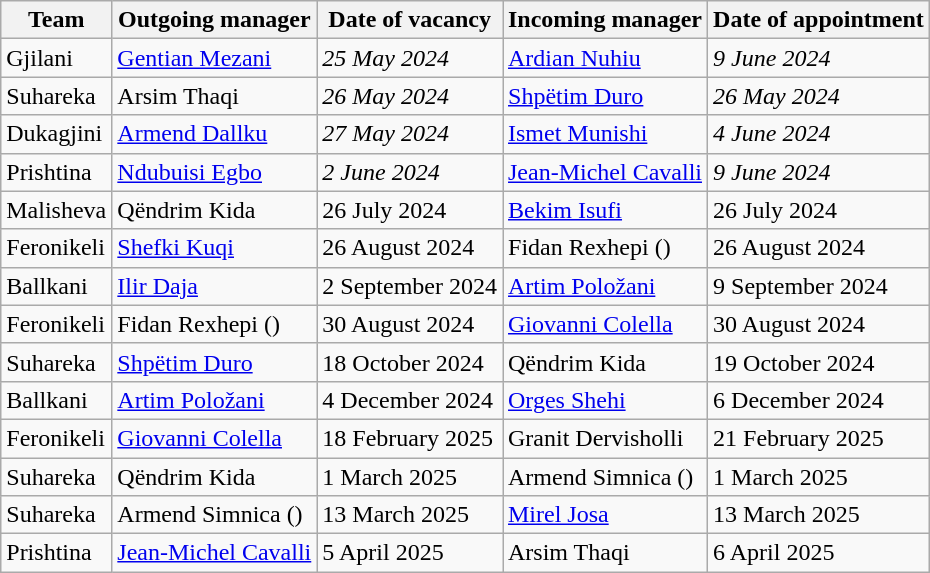<table class="wikitable">
<tr>
<th>Team</th>
<th>Outgoing manager</th>
<th>Date of vacancy</th>
<th>Incoming manager</th>
<th>Date of appointment</th>
</tr>
<tr>
<td>Gjilani</td>
<td> <a href='#'>Gentian Mezani</a></td>
<td><em>25 May 2024</em></td>
<td> <a href='#'>Ardian Nuhiu</a></td>
<td><em>9 June 2024</em></td>
</tr>
<tr>
<td>Suhareka</td>
<td> Arsim Thaqi</td>
<td><em>26 May 2024</em></td>
<td> <a href='#'>Shpëtim Duro</a></td>
<td><em>26 May 2024</em></td>
</tr>
<tr>
<td>Dukagjini</td>
<td> <a href='#'>Armend Dallku</a></td>
<td><em>27 May 2024</em></td>
<td> <a href='#'>Ismet Munishi</a></td>
<td><em>4 June 2024</em></td>
</tr>
<tr>
<td>Prishtina</td>
<td> <a href='#'>Ndubuisi Egbo</a></td>
<td><em>2 June 2024</em></td>
<td> <a href='#'>Jean-Michel Cavalli</a></td>
<td><em>9 June 2024</em></td>
</tr>
<tr>
<td>Malisheva</td>
<td> Qëndrim Kida</td>
<td>26 July 2024</td>
<td> <a href='#'>Bekim Isufi</a></td>
<td>26 July 2024</td>
</tr>
<tr>
<td>Feronikeli</td>
<td> <a href='#'>Shefki Kuqi</a></td>
<td>26 August 2024</td>
<td> Fidan Rexhepi ()</td>
<td>26 August 2024</td>
</tr>
<tr>
<td>Ballkani</td>
<td> <a href='#'>Ilir Daja</a></td>
<td>2 September 2024</td>
<td> <a href='#'>Artim Položani</a></td>
<td>9 September 2024</td>
</tr>
<tr>
<td>Feronikeli</td>
<td> Fidan Rexhepi ()</td>
<td>30 August 2024</td>
<td> <a href='#'>Giovanni Colella</a></td>
<td>30 August 2024</td>
</tr>
<tr>
<td>Suhareka</td>
<td> <a href='#'>Shpëtim Duro</a></td>
<td>18 October 2024</td>
<td> Qëndrim Kida</td>
<td>19 October 2024</td>
</tr>
<tr>
<td>Ballkani</td>
<td> <a href='#'>Artim Položani</a></td>
<td>4 December 2024</td>
<td> <a href='#'>Orges Shehi</a></td>
<td>6 December 2024</td>
</tr>
<tr>
<td>Feronikeli</td>
<td> <a href='#'>Giovanni Colella</a></td>
<td>18 February 2025</td>
<td> Granit Dervisholli</td>
<td>21 February 2025</td>
</tr>
<tr>
<td>Suhareka</td>
<td> Qëndrim Kida</td>
<td>1 March 2025</td>
<td> Armend Simnica ()</td>
<td>1 March 2025</td>
</tr>
<tr>
<td>Suhareka</td>
<td> Armend Simnica ()</td>
<td>13 March 2025</td>
<td> <a href='#'>Mirel Josa</a></td>
<td>13 March 2025</td>
</tr>
<tr>
<td>Prishtina</td>
<td> <a href='#'>Jean-Michel Cavalli</a></td>
<td>5 April 2025</td>
<td> Arsim Thaqi</td>
<td>6 April 2025</td>
</tr>
</table>
